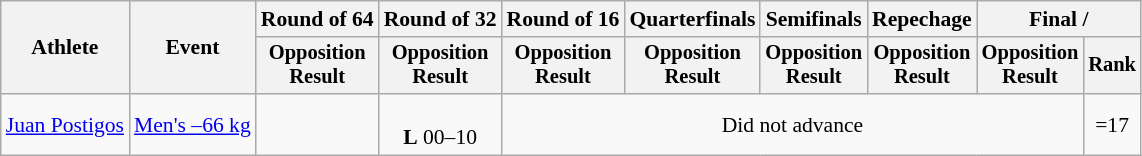<table class="wikitable" style="font-size:90%">
<tr>
<th rowspan="2">Athlete</th>
<th rowspan="2">Event</th>
<th>Round of 64</th>
<th>Round of 32</th>
<th>Round of 16</th>
<th>Quarterfinals</th>
<th>Semifinals</th>
<th>Repechage</th>
<th colspan=2>Final / </th>
</tr>
<tr style="font-size:95%">
<th>Opposition<br>Result</th>
<th>Opposition<br>Result</th>
<th>Opposition<br>Result</th>
<th>Opposition<br>Result</th>
<th>Opposition<br>Result</th>
<th>Opposition<br>Result</th>
<th>Opposition<br>Result</th>
<th>Rank</th>
</tr>
<tr align=center>
<td align=left><a href='#'>Juan Postigos</a></td>
<td align=left><a href='#'>Men's –66 kg</a></td>
<td></td>
<td><br><strong>L</strong> 00–10</td>
<td colspan="5">Did not advance</td>
<td>=17</td>
</tr>
</table>
